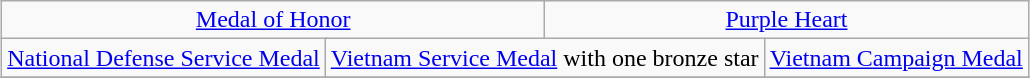<table class="wikitable" style="margin:1em auto; text-align:center;">
<tr>
<td colspan="3"><a href='#'>Medal of Honor</a></td>
<td colspan="3"><a href='#'>Purple Heart</a></td>
</tr>
<tr>
<td colspan="2"><a href='#'>National Defense Service Medal</a></td>
<td colspan="2"><a href='#'>Vietnam Service Medal</a> with one bronze star</td>
<td colspan="2"><a href='#'>Vietnam Campaign Medal</a></td>
</tr>
<tr>
</tr>
</table>
